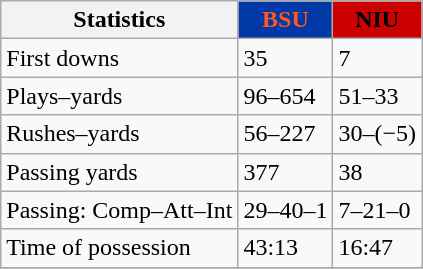<table class="wikitable">
<tr>
<th>Statistics</th>
<th style="background:#0039a6; color:#ff571f">BSU</th>
<th style="background:#cc0000; color:#000000">NIU</th>
</tr>
<tr>
<td>First downs</td>
<td>35</td>
<td>7</td>
</tr>
<tr>
<td>Plays–yards</td>
<td>96–654</td>
<td>51–33</td>
</tr>
<tr>
<td>Rushes–yards</td>
<td>56–227</td>
<td>30–(−5)</td>
</tr>
<tr>
<td>Passing yards</td>
<td>377</td>
<td>38</td>
</tr>
<tr>
<td>Passing: Comp–Att–Int</td>
<td>29–40–1</td>
<td>7–21–0</td>
</tr>
<tr>
<td>Time of possession</td>
<td>43:13</td>
<td>16:47</td>
</tr>
<tr>
</tr>
</table>
